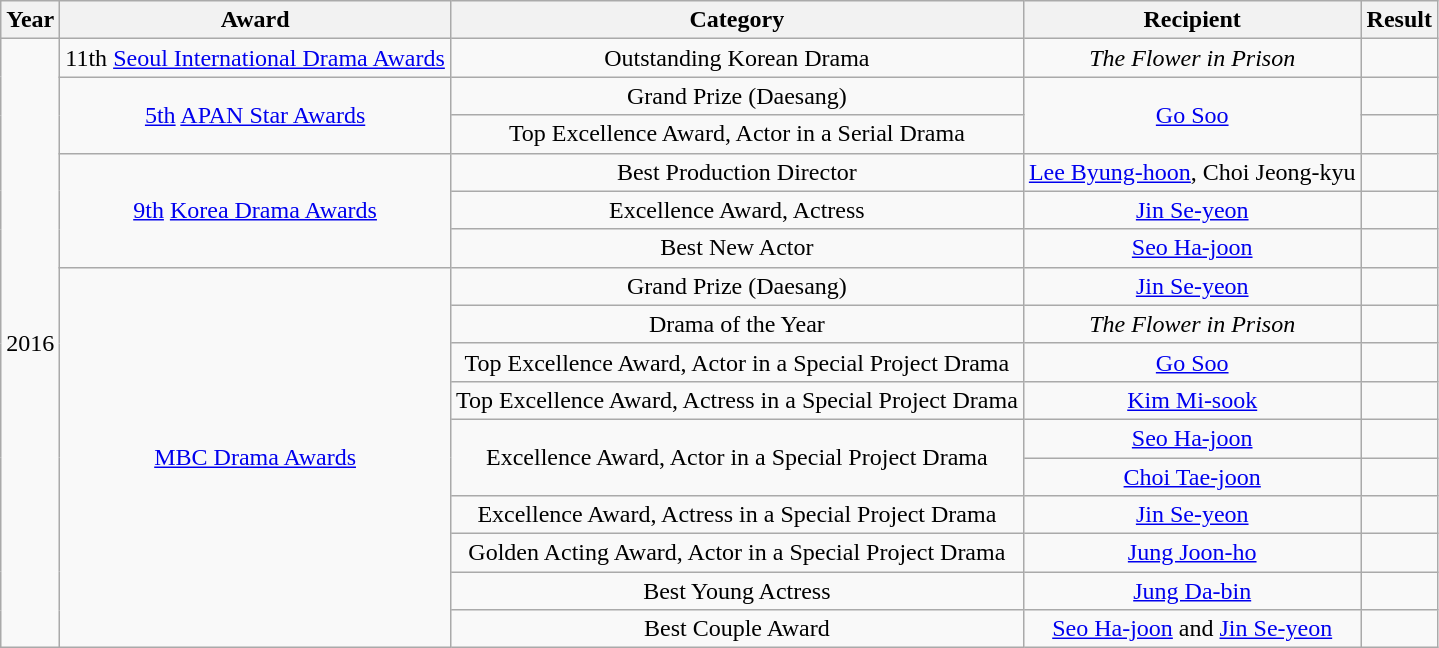<table class="wikitable" style="text-align:center;">
<tr>
<th>Year</th>
<th>Award</th>
<th>Category</th>
<th>Recipient</th>
<th>Result</th>
</tr>
<tr>
<td rowspan=16>2016</td>
<td>11th <a href='#'>Seoul International Drama Awards</a></td>
<td>Outstanding Korean Drama</td>
<td><em>The Flower in Prison</em></td>
<td></td>
</tr>
<tr>
<td rowspan=2><a href='#'>5th</a> <a href='#'>APAN Star Awards</a></td>
<td>Grand Prize (Daesang)</td>
<td rowspan=2><a href='#'>Go Soo</a></td>
<td></td>
</tr>
<tr>
<td>Top Excellence Award, Actor in a Serial Drama</td>
<td></td>
</tr>
<tr>
<td rowspan=3><a href='#'>9th</a> <a href='#'>Korea Drama Awards</a></td>
<td>Best Production Director</td>
<td><a href='#'>Lee Byung-hoon</a>, Choi Jeong-kyu</td>
<td></td>
</tr>
<tr>
<td>Excellence Award, Actress</td>
<td><a href='#'>Jin Se-yeon</a></td>
<td></td>
</tr>
<tr>
<td>Best New Actor</td>
<td><a href='#'>Seo Ha-joon</a></td>
<td></td>
</tr>
<tr>
<td rowspan=10><a href='#'>MBC Drama Awards</a></td>
<td>Grand Prize (Daesang)</td>
<td><a href='#'>Jin Se-yeon</a></td>
<td></td>
</tr>
<tr>
<td>Drama of the Year</td>
<td><em>The Flower in Prison</em></td>
<td></td>
</tr>
<tr>
<td>Top Excellence Award, Actor in a Special Project Drama</td>
<td><a href='#'>Go Soo</a></td>
<td></td>
</tr>
<tr>
<td>Top Excellence Award, Actress in a Special Project Drama</td>
<td><a href='#'>Kim Mi-sook</a></td>
<td></td>
</tr>
<tr>
<td rowspan=2>Excellence Award, Actor in a Special Project Drama</td>
<td><a href='#'>Seo Ha-joon</a></td>
<td></td>
</tr>
<tr>
<td><a href='#'>Choi Tae-joon</a></td>
<td></td>
</tr>
<tr>
<td>Excellence Award, Actress in a Special Project Drama</td>
<td><a href='#'>Jin Se-yeon</a></td>
<td></td>
</tr>
<tr>
<td>Golden Acting Award, Actor in a Special Project Drama</td>
<td><a href='#'>Jung Joon-ho</a></td>
<td></td>
</tr>
<tr>
<td>Best Young Actress</td>
<td><a href='#'>Jung Da-bin</a></td>
<td></td>
</tr>
<tr>
<td>Best Couple Award</td>
<td><a href='#'>Seo Ha-joon</a> and <a href='#'>Jin Se-yeon</a></td>
<td></td>
</tr>
</table>
